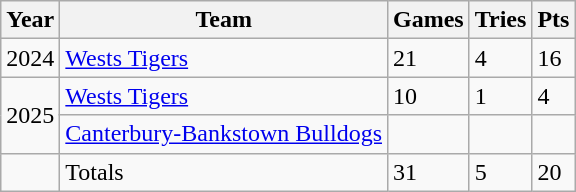<table class="wikitable">
<tr>
<th>Year</th>
<th>Team</th>
<th>Games</th>
<th>Tries</th>
<th>Pts</th>
</tr>
<tr>
<td>2024</td>
<td> <a href='#'>Wests Tigers</a></td>
<td>21</td>
<td>4</td>
<td>16</td>
</tr>
<tr>
<td rowspan="2">2025</td>
<td> <a href='#'>Wests Tigers</a></td>
<td>10</td>
<td>1</td>
<td>4</td>
</tr>
<tr>
<td><a href='#'>Canterbury-Bankstown Bulldogs</a></td>
<td></td>
<td></td>
<td></td>
</tr>
<tr>
<td></td>
<td>Totals</td>
<td>31</td>
<td>5</td>
<td>20</td>
</tr>
</table>
